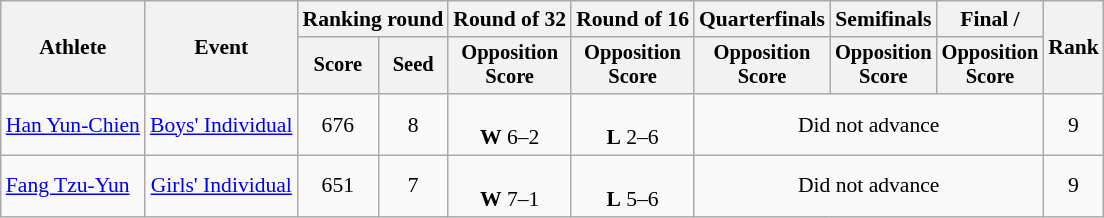<table class="wikitable" style="font-size:90%;">
<tr>
<th rowspan="2">Athlete</th>
<th rowspan="2">Event</th>
<th colspan="2">Ranking round</th>
<th>Round of 32</th>
<th>Round of 16</th>
<th>Quarterfinals</th>
<th>Semifinals</th>
<th>Final / </th>
<th rowspan=2>Rank</th>
</tr>
<tr style="font-size:95%">
<th>Score</th>
<th>Seed</th>
<th>Opposition<br>Score</th>
<th>Opposition<br>Score</th>
<th>Opposition<br>Score</th>
<th>Opposition<br>Score</th>
<th>Opposition<br>Score</th>
</tr>
<tr align=center>
<td align=left><a href='#'>Han Yun-Chien</a></td>
<td><a href='#'>Boys' Individual</a></td>
<td>676</td>
<td>8</td>
<td><br><strong>W</strong> 6–2</td>
<td><br><strong>L</strong> 2–6</td>
<td colspan=3>Did not advance</td>
<td>9</td>
</tr>
<tr align=center>
<td align=left><a href='#'>Fang Tzu-Yun</a></td>
<td><a href='#'>Girls' Individual</a></td>
<td>651</td>
<td>7</td>
<td><br><strong>W</strong> 7–1</td>
<td><br><strong>L</strong> 5–6</td>
<td colspan=3>Did not advance</td>
<td>9</td>
</tr>
</table>
